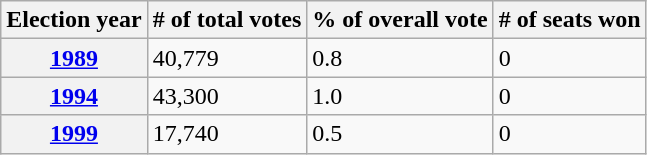<table class="wikitable">
<tr>
<th>Election year</th>
<th># of total votes</th>
<th>% of overall vote</th>
<th># of seats won</th>
</tr>
<tr>
<th><a href='#'>1989</a></th>
<td align="left">40,779</td>
<td align="left">0.8</td>
<td align="left">0</td>
</tr>
<tr>
<th><a href='#'>1994</a></th>
<td align="left">43,300</td>
<td align="left">1.0</td>
<td align="left">0</td>
</tr>
<tr>
<th><a href='#'>1999</a></th>
<td align="left">17,740</td>
<td align="left">0.5</td>
<td align="left">0</td>
</tr>
</table>
